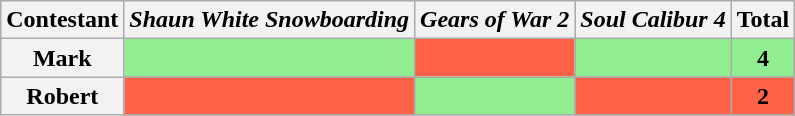<table class="wikitable" border="1" style="text-align:center">
<tr>
<th>Contestant</th>
<th><em>Shaun White Snowboarding</em></th>
<th><em>Gears of War 2</em></th>
<th><em>Soul Calibur 4</em></th>
<th>Total</th>
</tr>
<tr>
<th>Mark</th>
<td bgcolor="lightgreen"></td>
<td bgcolor="tomato"></td>
<td bgcolor="lightgreen"></td>
<td bgcolor="lightgreen"><strong>4</strong></td>
</tr>
<tr>
<th>Robert</th>
<td bgcolor="tomato"></td>
<td bgcolor="lightgreen"></td>
<td bgcolor="tomato"></td>
<td bgcolor="tomato"><strong>2</strong></td>
</tr>
</table>
